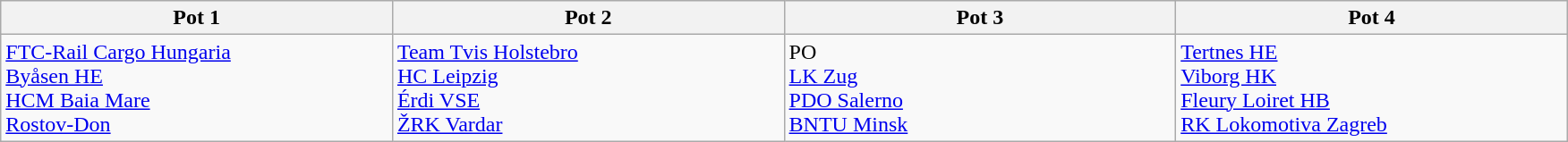<table class="wikitable">
<tr>
<th width=15%>Pot 1</th>
<th width=15%>Pot 2</th>
<th width=15%>Pot 3</th>
<th width=15%>Pot 4</th>
</tr>
<tr>
<td valign="top"> <a href='#'>FTC-Rail Cargo Hungaria</a><br> <a href='#'>Byåsen HE</a><br> <a href='#'>HCM Baia Mare</a><br> <a href='#'>Rostov-Don</a></td>
<td valign="top"> <a href='#'>Team Tvis Holstebro</a><br> <a href='#'>HC Leipzig</a><br> <a href='#'>Érdi VSE</a><br> <a href='#'>ŽRK Vardar</a></td>
<td valign="top">PO<br> <a href='#'>LK Zug</a><br> <a href='#'>PDO Salerno</a><br> <a href='#'>BNTU Minsk</a></td>
<td valign="top"> <a href='#'>Tertnes HE</a><br> <a href='#'>Viborg HK</a><br> <a href='#'>Fleury Loiret HB</a><br> <a href='#'>RK Lokomotiva Zagreb</a></td>
</tr>
</table>
